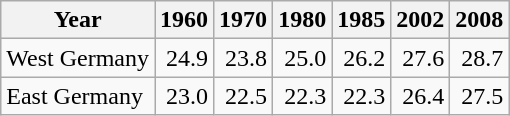<table class="wikitable " style="text-align:right">
<tr>
<th>Year</th>
<th>1960</th>
<th>1970</th>
<th>1980</th>
<th>1985</th>
<th>2002</th>
<th>2008</th>
</tr>
<tr>
<td align="left">West Germany</td>
<td>24.9</td>
<td>23.8</td>
<td>25.0</td>
<td>26.2</td>
<td>27.6</td>
<td>28.7</td>
</tr>
<tr>
<td align="left">East Germany</td>
<td>23.0</td>
<td>22.5</td>
<td>22.3</td>
<td>22.3</td>
<td>26.4</td>
<td>27.5</td>
</tr>
</table>
